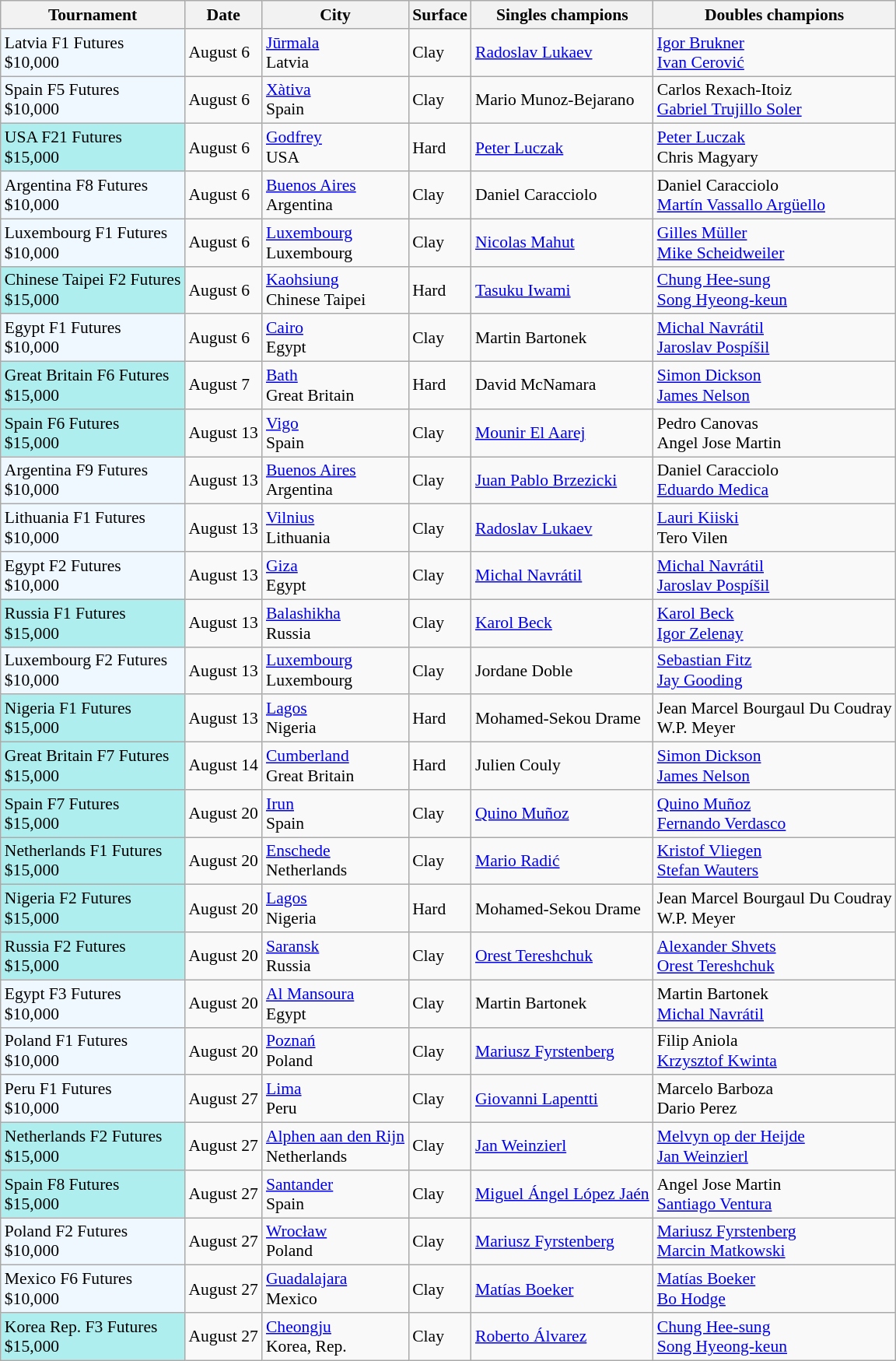<table class="sortable wikitable" style="font-size:90%">
<tr>
<th>Tournament</th>
<th>Date</th>
<th>City</th>
<th>Surface</th>
<th>Singles champions</th>
<th>Doubles champions</th>
</tr>
<tr>
<td style="background:#f0f8ff;">Latvia F1 Futures<br>$10,000</td>
<td>August 6</td>
<td><a href='#'>Jūrmala</a><br>Latvia</td>
<td>Clay</td>
<td> <a href='#'>Radoslav Lukaev</a></td>
<td> <a href='#'>Igor Brukner</a> <br> <a href='#'>Ivan Cerović</a></td>
</tr>
<tr>
<td style="background:#f0f8ff;">Spain F5 Futures<br>$10,000</td>
<td>August 6</td>
<td><a href='#'>Xàtiva</a><br>Spain</td>
<td>Clay</td>
<td> Mario Munoz-Bejarano</td>
<td> Carlos Rexach-Itoiz <br> <a href='#'>Gabriel Trujillo Soler</a></td>
</tr>
<tr>
<td style="background:#afeeee;">USA F21 Futures<br>$15,000</td>
<td>August 6</td>
<td><a href='#'>Godfrey</a><br>USA</td>
<td>Hard</td>
<td> <a href='#'>Peter Luczak</a></td>
<td> <a href='#'>Peter Luczak</a> <br> Chris Magyary</td>
</tr>
<tr>
<td style="background:#f0f8ff;">Argentina F8 Futures<br>$10,000</td>
<td>August 6</td>
<td><a href='#'>Buenos Aires</a><br>Argentina</td>
<td>Clay</td>
<td> Daniel Caracciolo</td>
<td> Daniel Caracciolo <br> <a href='#'>Martín Vassallo Argüello</a></td>
</tr>
<tr>
<td style="background:#f0f8ff;">Luxembourg F1 Futures<br>$10,000</td>
<td>August 6</td>
<td><a href='#'>Luxembourg</a><br>Luxembourg</td>
<td>Clay</td>
<td> <a href='#'>Nicolas Mahut</a></td>
<td> <a href='#'>Gilles Müller</a> <br> <a href='#'>Mike Scheidweiler</a></td>
</tr>
<tr>
<td style="background:#afeeee;">Chinese Taipei F2 Futures<br>$15,000</td>
<td>August 6</td>
<td><a href='#'>Kaohsiung</a><br>Chinese Taipei</td>
<td>Hard</td>
<td> <a href='#'>Tasuku Iwami</a></td>
<td> <a href='#'>Chung Hee-sung</a> <br> <a href='#'>Song Hyeong-keun</a></td>
</tr>
<tr>
<td style="background:#f0f8ff;">Egypt F1 Futures<br>$10,000</td>
<td>August 6</td>
<td><a href='#'>Cairo</a><br>Egypt</td>
<td>Clay</td>
<td> Martin Bartonek</td>
<td> <a href='#'>Michal Navrátil</a> <br> <a href='#'>Jaroslav Pospíšil</a></td>
</tr>
<tr>
<td style="background:#afeeee;">Great Britain F6 Futures<br>$15,000</td>
<td>August 7</td>
<td><a href='#'>Bath</a><br>Great Britain</td>
<td>Hard</td>
<td> David McNamara</td>
<td> <a href='#'>Simon Dickson</a> <br> <a href='#'>James Nelson</a></td>
</tr>
<tr>
<td style="background:#afeeee;">Spain F6 Futures<br>$15,000</td>
<td>August 13</td>
<td><a href='#'>Vigo</a><br>Spain</td>
<td>Clay</td>
<td> <a href='#'>Mounir El Aarej</a></td>
<td> Pedro Canovas <br> Angel Jose Martin</td>
</tr>
<tr>
<td style="background:#f0f8ff;">Argentina F9 Futures<br>$10,000</td>
<td>August 13</td>
<td><a href='#'>Buenos Aires</a><br>Argentina</td>
<td>Clay</td>
<td> <a href='#'>Juan Pablo Brzezicki</a></td>
<td> Daniel Caracciolo <br> <a href='#'>Eduardo Medica</a></td>
</tr>
<tr>
<td style="background:#f0f8ff;">Lithuania F1 Futures<br>$10,000</td>
<td>August 13</td>
<td><a href='#'>Vilnius</a><br>Lithuania</td>
<td>Clay</td>
<td> <a href='#'>Radoslav Lukaev</a></td>
<td> <a href='#'>Lauri Kiiski</a> <br> Tero Vilen</td>
</tr>
<tr>
<td style="background:#f0f8ff;">Egypt F2 Futures<br>$10,000</td>
<td>August 13</td>
<td><a href='#'>Giza</a><br>Egypt</td>
<td>Clay</td>
<td> <a href='#'>Michal Navrátil</a></td>
<td> <a href='#'>Michal Navrátil</a> <br> <a href='#'>Jaroslav Pospíšil</a></td>
</tr>
<tr>
<td style="background:#afeeee;">Russia F1 Futures<br>$15,000</td>
<td>August 13</td>
<td><a href='#'>Balashikha</a><br>Russia</td>
<td>Clay</td>
<td> <a href='#'>Karol Beck</a></td>
<td> <a href='#'>Karol Beck</a> <br> <a href='#'>Igor Zelenay</a></td>
</tr>
<tr>
<td style="background:#f0f8ff;">Luxembourg F2 Futures<br>$10,000</td>
<td>August 13</td>
<td><a href='#'>Luxembourg</a><br>Luxembourg</td>
<td>Clay</td>
<td> Jordane Doble</td>
<td> <a href='#'>Sebastian Fitz</a> <br> <a href='#'>Jay Gooding</a></td>
</tr>
<tr>
<td style="background:#afeeee;">Nigeria F1 Futures<br>$15,000</td>
<td>August 13</td>
<td><a href='#'>Lagos</a><br>Nigeria</td>
<td>Hard</td>
<td> Mohamed-Sekou Drame</td>
<td> Jean Marcel Bourgaul Du Coudray<br> W.P. Meyer</td>
</tr>
<tr>
<td style="background:#afeeee;">Great Britain F7 Futures<br>$15,000</td>
<td>August 14</td>
<td><a href='#'>Cumberland</a><br>Great Britain</td>
<td>Hard</td>
<td> Julien Couly</td>
<td> <a href='#'>Simon Dickson</a> <br> <a href='#'>James Nelson</a></td>
</tr>
<tr>
<td style="background:#afeeee;">Spain F7 Futures<br>$15,000</td>
<td>August 20</td>
<td><a href='#'>Irun</a><br>Spain</td>
<td>Clay</td>
<td> <a href='#'>Quino Muñoz</a></td>
<td> <a href='#'>Quino Muñoz</a> <br> <a href='#'>Fernando Verdasco</a></td>
</tr>
<tr>
<td style="background:#afeeee;">Netherlands F1 Futures<br>$15,000</td>
<td>August 20</td>
<td><a href='#'>Enschede</a><br>Netherlands</td>
<td>Clay</td>
<td> <a href='#'>Mario Radić</a></td>
<td> <a href='#'>Kristof Vliegen</a> <br> <a href='#'>Stefan Wauters</a></td>
</tr>
<tr>
<td style="background:#afeeee;">Nigeria F2 Futures<br>$15,000</td>
<td>August 20</td>
<td><a href='#'>Lagos</a><br>Nigeria</td>
<td>Hard</td>
<td> Mohamed-Sekou Drame</td>
<td> Jean Marcel Bourgaul Du Coudray<br> W.P. Meyer</td>
</tr>
<tr>
<td style="background:#afeeee;">Russia F2 Futures<br>$15,000</td>
<td>August 20</td>
<td><a href='#'>Saransk</a><br>Russia</td>
<td>Clay</td>
<td> <a href='#'>Orest Tereshchuk</a></td>
<td> <a href='#'>Alexander Shvets</a> <br> <a href='#'>Orest Tereshchuk</a></td>
</tr>
<tr>
<td style="background:#f0f8ff;">Egypt F3 Futures<br>$10,000</td>
<td>August 20</td>
<td><a href='#'>Al Mansoura</a><br>Egypt</td>
<td>Clay</td>
<td> Martin Bartonek</td>
<td> Martin Bartonek <br> <a href='#'>Michal Navrátil</a></td>
</tr>
<tr>
<td style="background:#f0f8ff;">Poland F1 Futures<br>$10,000</td>
<td>August 20</td>
<td><a href='#'>Poznań</a><br>Poland</td>
<td>Clay</td>
<td> <a href='#'>Mariusz Fyrstenberg</a></td>
<td> Filip Aniola <br> <a href='#'>Krzysztof Kwinta</a></td>
</tr>
<tr>
<td style="background:#f0f8ff;">Peru F1 Futures<br>$10,000</td>
<td>August 27</td>
<td><a href='#'>Lima</a><br>Peru</td>
<td>Clay</td>
<td> <a href='#'>Giovanni Lapentti</a></td>
<td> Marcelo Barboza <br> Dario Perez</td>
</tr>
<tr>
<td style="background:#afeeee;">Netherlands F2 Futures<br>$15,000</td>
<td>August 27</td>
<td><a href='#'>Alphen aan den Rijn</a><br>Netherlands</td>
<td>Clay</td>
<td> <a href='#'>Jan Weinzierl</a></td>
<td> <a href='#'>Melvyn op der Heijde</a> <br> <a href='#'>Jan Weinzierl</a></td>
</tr>
<tr>
<td style="background:#afeeee;">Spain F8 Futures<br>$15,000</td>
<td>August 27</td>
<td><a href='#'>Santander</a><br>Spain</td>
<td>Clay</td>
<td> <a href='#'>Miguel Ángel López Jaén</a></td>
<td> Angel Jose Martin <br> <a href='#'>Santiago Ventura</a></td>
</tr>
<tr>
<td style="background:#f0f8ff;">Poland F2 Futures<br>$10,000</td>
<td>August 27</td>
<td><a href='#'>Wrocław</a><br>Poland</td>
<td>Clay</td>
<td> <a href='#'>Mariusz Fyrstenberg</a></td>
<td> <a href='#'>Mariusz Fyrstenberg</a> <br> <a href='#'>Marcin Matkowski</a></td>
</tr>
<tr>
<td style="background:#f0f8ff;">Mexico F6 Futures<br>$10,000</td>
<td>August 27</td>
<td><a href='#'>Guadalajara</a><br>Mexico</td>
<td>Clay</td>
<td> <a href='#'>Matías Boeker</a></td>
<td> <a href='#'>Matías Boeker</a> <br> <a href='#'>Bo Hodge</a></td>
</tr>
<tr>
<td style="background:#afeeee;">Korea Rep. F3 Futures<br>$15,000</td>
<td>August 27</td>
<td><a href='#'>Cheongju</a><br>Korea, Rep.</td>
<td>Clay</td>
<td> <a href='#'>Roberto Álvarez</a></td>
<td> <a href='#'>Chung Hee-sung</a> <br> <a href='#'>Song Hyeong-keun</a></td>
</tr>
</table>
